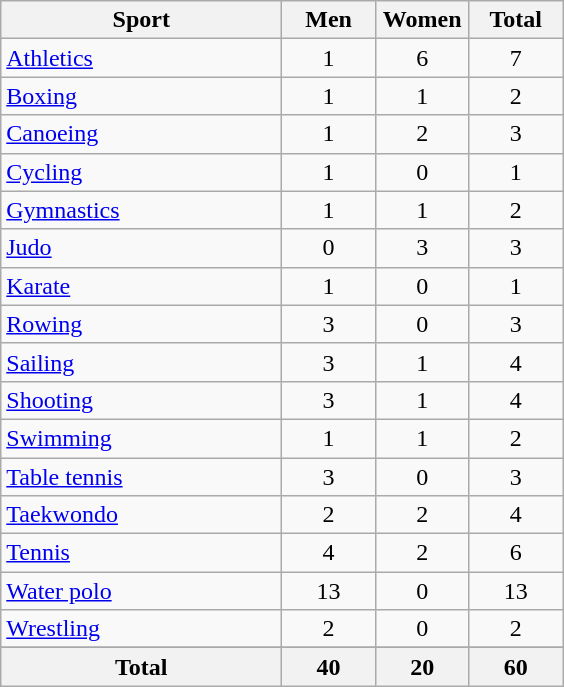<table class="wikitable sortable" style="text-align:center;">
<tr>
<th width=180>Sport</th>
<th width=55>Men</th>
<th width=55>Women</th>
<th width=55>Total</th>
</tr>
<tr>
<td align=left><a href='#'>Athletics</a></td>
<td>1</td>
<td>6</td>
<td>7</td>
</tr>
<tr>
<td align=left><a href='#'>Boxing</a></td>
<td>1</td>
<td>1</td>
<td>2</td>
</tr>
<tr>
<td align=left><a href='#'>Canoeing</a></td>
<td>1</td>
<td>2</td>
<td>3</td>
</tr>
<tr>
<td align=left><a href='#'>Cycling</a></td>
<td>1</td>
<td>0</td>
<td>1</td>
</tr>
<tr>
<td align=left><a href='#'>Gymnastics</a></td>
<td>1</td>
<td>1</td>
<td>2</td>
</tr>
<tr>
<td align=left><a href='#'>Judo</a></td>
<td>0</td>
<td>3</td>
<td>3</td>
</tr>
<tr>
<td align=left><a href='#'>Karate</a></td>
<td>1</td>
<td>0</td>
<td>1</td>
</tr>
<tr>
<td align=left><a href='#'>Rowing</a></td>
<td>3</td>
<td>0</td>
<td>3</td>
</tr>
<tr>
<td align=left><a href='#'>Sailing</a></td>
<td>3</td>
<td>1</td>
<td>4</td>
</tr>
<tr>
<td align=left><a href='#'>Shooting</a></td>
<td>3</td>
<td>1</td>
<td>4</td>
</tr>
<tr>
<td align=left><a href='#'>Swimming</a></td>
<td>1</td>
<td>1</td>
<td>2</td>
</tr>
<tr>
<td align=left><a href='#'>Table tennis</a></td>
<td>3</td>
<td>0</td>
<td>3</td>
</tr>
<tr>
<td align=left><a href='#'>Taekwondo</a></td>
<td>2</td>
<td>2</td>
<td>4</td>
</tr>
<tr>
<td align=left><a href='#'>Tennis</a></td>
<td>4</td>
<td>2</td>
<td>6</td>
</tr>
<tr>
<td align=left><a href='#'>Water polo</a></td>
<td>13</td>
<td>0</td>
<td>13</td>
</tr>
<tr>
<td align=left><a href='#'>Wrestling</a></td>
<td>2</td>
<td>0</td>
<td>2</td>
</tr>
<tr>
</tr>
<tr class="sortbottom">
<th>Total</th>
<th>40</th>
<th>20</th>
<th>60</th>
</tr>
</table>
